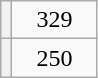<table class="wikitable">
<tr>
<th></th>
<td style="padding-left: 1em; padding-right: 1em">329</td>
</tr>
<tr>
<th></th>
<td style="padding-left: 1em; padding-right: 1em">250</td>
</tr>
</table>
